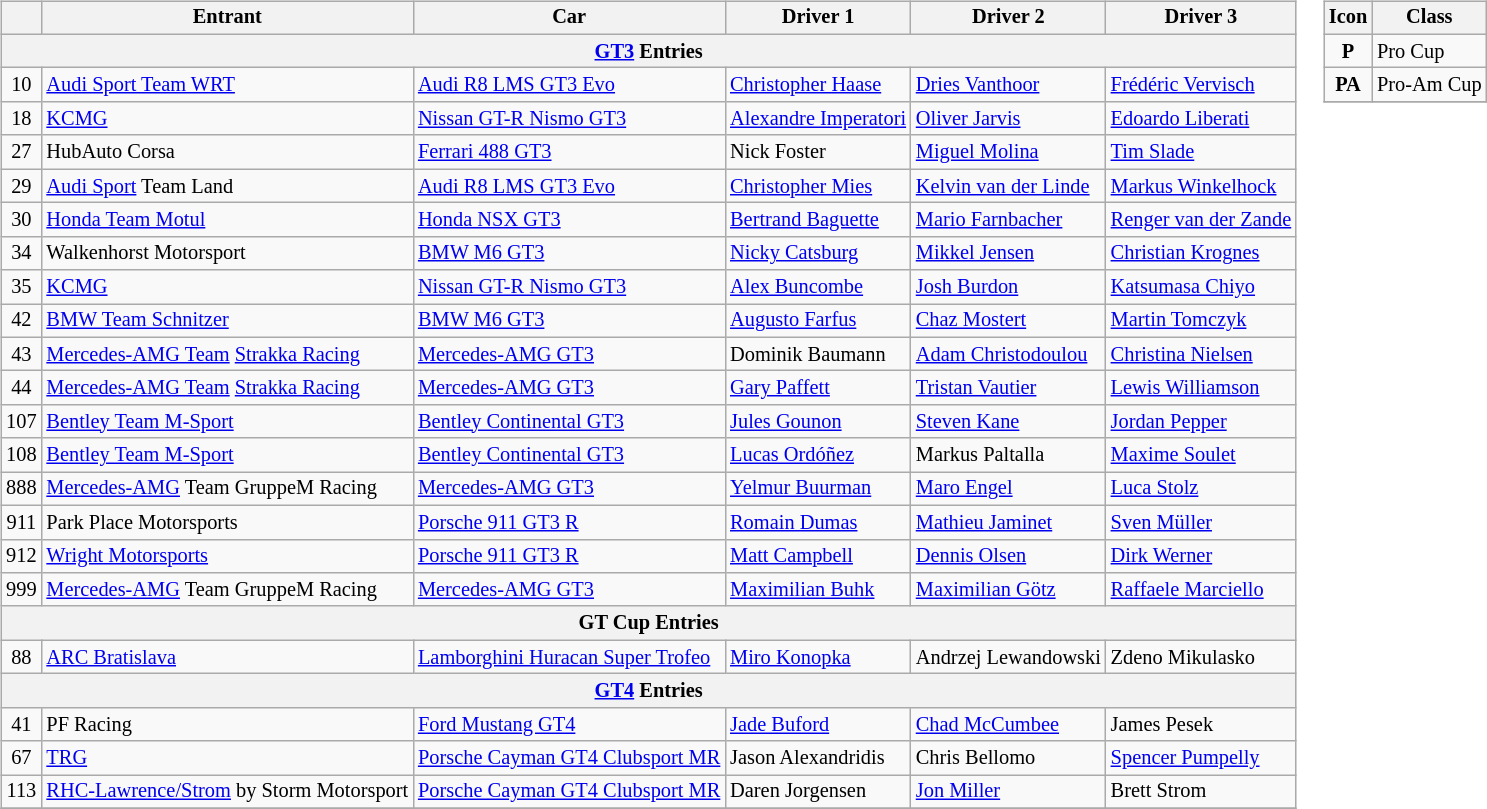<table>
<tr>
<td><br><table class="wikitable" style="font-size: 85%">
<tr>
<th></th>
<th>Entrant</th>
<th>Car</th>
<th>Driver 1</th>
<th>Driver 2</th>
<th>Driver 3</th>
</tr>
<tr>
<th colspan=7><a href='#'>GT3</a> Entries</th>
</tr>
<tr>
<td align=center>10</td>
<td> <a href='#'>Audi Sport Team WRT</a></td>
<td><a href='#'>Audi R8 LMS GT3 Evo</a></td>
<td> <a href='#'>Christopher Haase</a></td>
<td> <a href='#'>Dries Vanthoor</a></td>
<td> <a href='#'>Frédéric Vervisch</a></td>
</tr>
<tr>
<td align=center>18</td>
<td> <a href='#'>KCMG</a></td>
<td><a href='#'>Nissan GT-R Nismo GT3</a></td>
<td> <a href='#'>Alexandre Imperatori</a></td>
<td> <a href='#'>Oliver Jarvis</a></td>
<td> <a href='#'>Edoardo Liberati</a></td>
</tr>
<tr>
<td align=center>27</td>
<td> HubAuto Corsa</td>
<td><a href='#'>Ferrari 488 GT3</a></td>
<td> Nick Foster</td>
<td> <a href='#'>Miguel Molina</a></td>
<td> <a href='#'>Tim Slade</a></td>
</tr>
<tr>
<td align=center>29</td>
<td> <a href='#'>Audi Sport</a> Team Land</td>
<td><a href='#'>Audi R8 LMS GT3 Evo</a></td>
<td> <a href='#'>Christopher Mies</a></td>
<td> <a href='#'>Kelvin van der Linde</a></td>
<td> <a href='#'>Markus Winkelhock</a></td>
</tr>
<tr>
<td align=center>30</td>
<td> <a href='#'>Honda Team Motul</a></td>
<td><a href='#'>Honda NSX GT3</a></td>
<td> <a href='#'>Bertrand Baguette</a></td>
<td> <a href='#'>Mario Farnbacher</a></td>
<td> <a href='#'>Renger van der Zande</a></td>
</tr>
<tr>
<td align=center>34</td>
<td> Walkenhorst Motorsport</td>
<td><a href='#'>BMW M6 GT3</a></td>
<td> <a href='#'>Nicky Catsburg</a></td>
<td> <a href='#'>Mikkel Jensen</a></td>
<td> <a href='#'>Christian Krognes</a></td>
</tr>
<tr>
<td align=center>35</td>
<td> <a href='#'>KCMG</a></td>
<td><a href='#'>Nissan GT-R Nismo GT3</a></td>
<td> <a href='#'>Alex Buncombe</a></td>
<td> <a href='#'>Josh Burdon</a></td>
<td> <a href='#'>Katsumasa Chiyo</a></td>
</tr>
<tr>
<td align=center>42</td>
<td> <a href='#'>BMW Team Schnitzer</a></td>
<td><a href='#'>BMW M6 GT3</a></td>
<td> <a href='#'>Augusto Farfus</a></td>
<td> <a href='#'>Chaz Mostert</a></td>
<td> <a href='#'>Martin Tomczyk</a></td>
</tr>
<tr>
<td align=center>43</td>
<td> <a href='#'>Mercedes-AMG Team</a> <a href='#'>Strakka Racing</a></td>
<td><a href='#'>Mercedes-AMG GT3</a></td>
<td> Dominik Baumann</td>
<td> <a href='#'>Adam Christodoulou</a></td>
<td> <a href='#'>Christina Nielsen</a></td>
</tr>
<tr>
<td align=center>44</td>
<td> <a href='#'>Mercedes-AMG Team</a> <a href='#'>Strakka Racing</a></td>
<td><a href='#'>Mercedes-AMG GT3</a></td>
<td> <a href='#'>Gary Paffett</a></td>
<td> <a href='#'>Tristan Vautier</a></td>
<td> <a href='#'>Lewis Williamson</a></td>
</tr>
<tr>
<td align=center>107</td>
<td> <a href='#'>Bentley Team M-Sport</a></td>
<td><a href='#'>Bentley Continental GT3</a></td>
<td> <a href='#'>Jules Gounon</a></td>
<td> <a href='#'>Steven Kane</a></td>
<td> <a href='#'>Jordan Pepper</a></td>
</tr>
<tr>
<td align=center>108</td>
<td> <a href='#'>Bentley Team M-Sport</a></td>
<td><a href='#'>Bentley Continental GT3</a></td>
<td> <a href='#'>Lucas Ordóñez</a></td>
<td> Markus Paltalla</td>
<td> <a href='#'>Maxime Soulet</a></td>
</tr>
<tr>
<td align=center>888</td>
<td> <a href='#'>Mercedes-AMG</a> Team GruppeM Racing</td>
<td><a href='#'>Mercedes-AMG GT3</a></td>
<td> <a href='#'>Yelmur Buurman</a></td>
<td> <a href='#'>Maro Engel</a></td>
<td> <a href='#'>Luca Stolz</a></td>
</tr>
<tr>
<td align=center>911</td>
<td> Park Place Motorsports</td>
<td><a href='#'>Porsche 911 GT3 R</a></td>
<td> <a href='#'>Romain Dumas</a></td>
<td> <a href='#'>Mathieu Jaminet</a></td>
<td> <a href='#'>Sven Müller</a></td>
</tr>
<tr>
<td align=center>912</td>
<td> <a href='#'>Wright Motorsports</a></td>
<td><a href='#'>Porsche 911 GT3 R</a></td>
<td> <a href='#'>Matt Campbell</a></td>
<td> <a href='#'>Dennis Olsen</a></td>
<td> <a href='#'>Dirk Werner</a></td>
</tr>
<tr>
<td align=center>999</td>
<td> <a href='#'>Mercedes-AMG</a> Team GruppeM Racing</td>
<td><a href='#'>Mercedes-AMG GT3</a></td>
<td> <a href='#'>Maximilian Buhk</a></td>
<td> <a href='#'>Maximilian Götz</a></td>
<td> <a href='#'>Raffaele Marciello</a></td>
</tr>
<tr>
<th colspan=7>GT Cup Entries</th>
</tr>
<tr>
<td align=center>88</td>
<td> <a href='#'>ARC Bratislava</a></td>
<td><a href='#'>Lamborghini Huracan Super Trofeo</a></td>
<td> <a href='#'>Miro Konopka</a></td>
<td> Andrzej Lewandowski</td>
<td> Zdeno Mikulasko</td>
</tr>
<tr>
<th colspan=7><a href='#'>GT4</a> Entries</th>
</tr>
<tr>
<td align=center>41</td>
<td> PF Racing</td>
<td><a href='#'>Ford Mustang GT4</a></td>
<td> <a href='#'>Jade Buford</a></td>
<td> <a href='#'>Chad McCumbee</a></td>
<td> James Pesek</td>
</tr>
<tr>
<td align=center>67</td>
<td> <a href='#'>TRG</a></td>
<td><a href='#'>Porsche Cayman GT4 Clubsport MR</a></td>
<td> Jason Alexandridis</td>
<td> Chris Bellomo</td>
<td> <a href='#'>Spencer Pumpelly</a></td>
</tr>
<tr>
<td align=center>113</td>
<td> <a href='#'>RHC-Lawrence/Strom</a> by Storm Motorsport</td>
<td><a href='#'>Porsche Cayman GT4 Clubsport MR</a></td>
<td> Daren Jorgensen</td>
<td> <a href='#'>Jon Miller</a></td>
<td> Brett Strom</td>
</tr>
<tr>
</tr>
</table>
</td>
<td valign="top"><br><table class="wikitable" style="font-size: 85%;">
<tr>
<th>Icon</th>
<th>Class</th>
</tr>
<tr>
<td align=center><strong><span>P</span></strong></td>
<td>Pro Cup</td>
</tr>
<tr>
<td align=center><strong><span>PA</span></strong></td>
<td>Pro-Am Cup</td>
</tr>
<tr>
</tr>
</table>
</td>
</tr>
</table>
